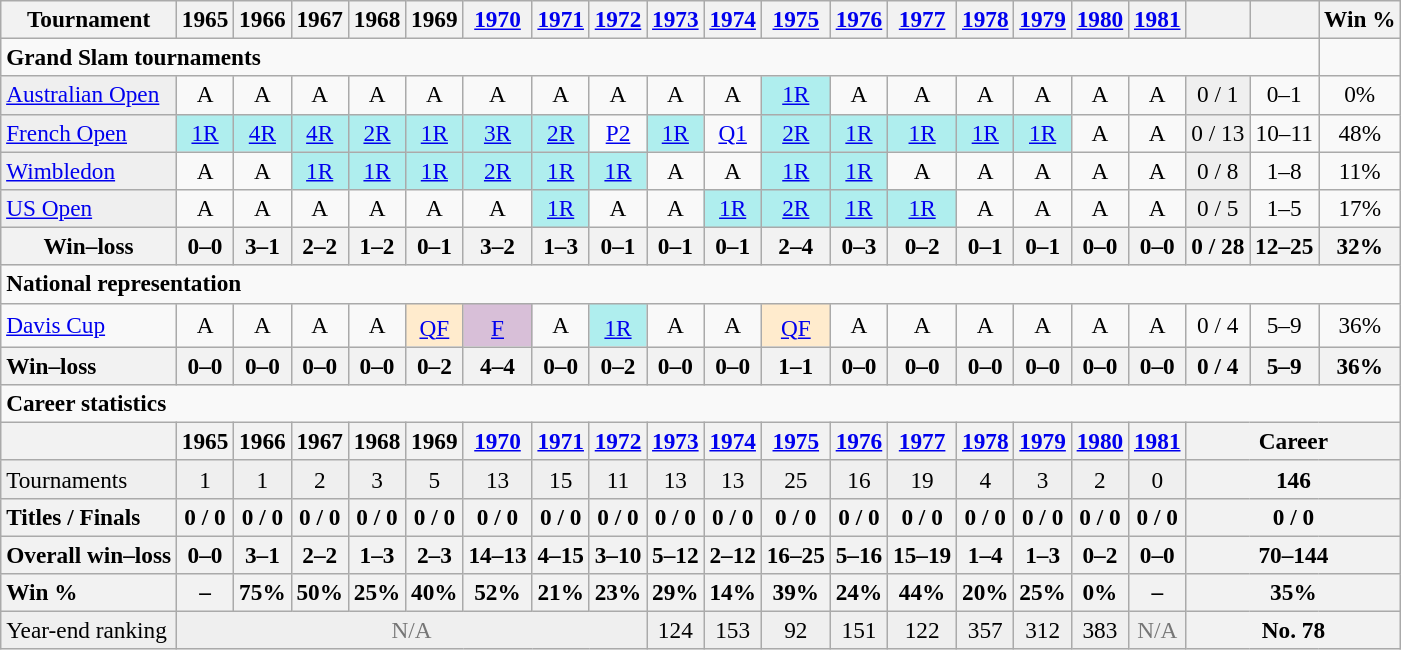<table class=wikitable style=text-align:center;font-size:97%>
<tr>
<th>Tournament</th>
<th>1965</th>
<th>1966</th>
<th>1967</th>
<th>1968</th>
<th>1969</th>
<th><a href='#'>1970</a></th>
<th><a href='#'>1971</a></th>
<th><a href='#'>1972</a></th>
<th><a href='#'>1973</a></th>
<th><a href='#'>1974</a></th>
<th><a href='#'>1975</a></th>
<th><a href='#'>1976</a></th>
<th><a href='#'>1977</a></th>
<th><a href='#'>1978</a></th>
<th><a href='#'>1979</a></th>
<th><a href='#'>1980</a></th>
<th><a href='#'>1981</a></th>
<th></th>
<th></th>
<th>Win %</th>
</tr>
<tr>
<td colspan=20 align=left><strong>Grand Slam tournaments</strong></td>
</tr>
<tr>
<td bgcolor=#EFEFEF align=left><a href='#'>Australian Open</a></td>
<td>A</td>
<td>A</td>
<td>A</td>
<td>A</td>
<td>A</td>
<td>A</td>
<td>A</td>
<td>A</td>
<td>A</td>
<td>A</td>
<td bgcolor=#afeeee><a href='#'>1R</a></td>
<td>A</td>
<td>A</td>
<td>A</td>
<td>A</td>
<td>A</td>
<td>A</td>
<td bgcolor=#EFEFEF>0 / 1</td>
<td>0–1</td>
<td>0%</td>
</tr>
<tr>
<td bgcolor=#EFEFEF align=left><a href='#'>French Open</a></td>
<td bgcolor=#afeeee><a href='#'>1R</a></td>
<td bgcolor=#afeeee><a href='#'>4R</a></td>
<td bgcolor=#afeeee><a href='#'>4R</a></td>
<td bgcolor=#afeeee><a href='#'>2R</a></td>
<td bgcolor=#afeeee><a href='#'>1R</a></td>
<td bgcolor=#afeeee><a href='#'>3R</a></td>
<td bgcolor=#afeeee><a href='#'>2R</a></td>
<td><a href='#'>P2</a></td>
<td bgcolor=#afeeee><a href='#'>1R</a></td>
<td><a href='#'>Q1</a></td>
<td bgcolor=#afeeee><a href='#'>2R</a></td>
<td bgcolor=#afeeee><a href='#'>1R</a></td>
<td bgcolor=#afeeee><a href='#'>1R</a></td>
<td bgcolor=#afeeee><a href='#'>1R</a></td>
<td bgcolor=#afeeee><a href='#'>1R</a></td>
<td>A</td>
<td>A</td>
<td bgcolor=#EFEFEF>0 / 13</td>
<td>10–11</td>
<td>48%</td>
</tr>
<tr>
<td bgcolor=#EFEFEF align=left><a href='#'>Wimbledon</a></td>
<td>A</td>
<td>A</td>
<td bgcolor=#afeeee><a href='#'>1R</a></td>
<td bgcolor=#afeeee><a href='#'>1R</a></td>
<td bgcolor=#afeeee><a href='#'>1R</a></td>
<td bgcolor=#afeeee><a href='#'>2R</a></td>
<td bgcolor=#afeeee><a href='#'>1R</a></td>
<td bgcolor=#afeeee><a href='#'>1R</a></td>
<td>A</td>
<td>A</td>
<td bgcolor=#afeeee><a href='#'>1R</a></td>
<td bgcolor=#afeeee><a href='#'>1R</a></td>
<td>A</td>
<td>A</td>
<td>A</td>
<td>A</td>
<td>A</td>
<td bgcolor=#EFEFEF>0 / 8</td>
<td>1–8</td>
<td>11%</td>
</tr>
<tr>
<td bgcolor=#EFEFEF align=left><a href='#'>US Open</a></td>
<td>A</td>
<td>A</td>
<td>A</td>
<td>A</td>
<td>A</td>
<td>A</td>
<td bgcolor=#afeeee><a href='#'>1R</a></td>
<td>A</td>
<td>A</td>
<td bgcolor=#afeeee><a href='#'>1R</a></td>
<td bgcolor=#afeeee><a href='#'>2R</a></td>
<td bgcolor=#afeeee><a href='#'>1R</a></td>
<td bgcolor=#afeeee><a href='#'>1R</a></td>
<td>A</td>
<td>A</td>
<td>A</td>
<td>A</td>
<td bgcolor=#EFEFEF>0 / 5</td>
<td>1–5</td>
<td>17%</td>
</tr>
<tr bgcolor=#efefef>
<th align=left>Win–loss</th>
<th>0–0</th>
<th>3–1</th>
<th>2–2</th>
<th>1–2</th>
<th>0–1</th>
<th>3–2</th>
<th>1–3</th>
<th>0–1</th>
<th>0–1</th>
<th>0–1</th>
<th>2–4</th>
<th>0–3</th>
<th>0–2</th>
<th>0–1</th>
<th>0–1</th>
<th>0–0</th>
<th>0–0</th>
<th>0 / 28</th>
<th>12–25</th>
<th>32%</th>
</tr>
<tr>
<td colspan=21 align=left><strong>National representation</strong></td>
</tr>
<tr>
<td align=left><a href='#'>Davis Cup</a></td>
<td>A</td>
<td>A</td>
<td>A</td>
<td>A</td>
<td bgcolor=ffebcd><a href='#'>QF</a><sup></sup></td>
<td bgcolor=thistle><a href='#'>F</a><sup></sup></td>
<td>A</td>
<td bgcolor=afeeee><a href='#'>1R</a><sup></sup></td>
<td>A</td>
<td>A</td>
<td bgcolor=ffebcd><a href='#'>QF</a><sup></sup></td>
<td>A</td>
<td>A</td>
<td>A</td>
<td>A</td>
<td>A</td>
<td>A</td>
<td>0 / 4</td>
<td>5–9</td>
<td>36%</td>
</tr>
<tr>
<th style=text-align:left>Win–loss</th>
<th>0–0</th>
<th>0–0</th>
<th>0–0</th>
<th>0–0</th>
<th>0–2</th>
<th>4–4</th>
<th>0–0</th>
<th>0–2</th>
<th>0–0</th>
<th>0–0</th>
<th>1–1</th>
<th>0–0</th>
<th>0–0</th>
<th>0–0</th>
<th>0–0</th>
<th>0–0</th>
<th>0–0</th>
<th>0 / 4</th>
<th>5–9</th>
<th>36%</th>
</tr>
<tr>
<td colspan=21 align=left><strong>Career statistics</strong></td>
</tr>
<tr>
<th></th>
<th>1965</th>
<th>1966</th>
<th>1967</th>
<th>1968</th>
<th>1969</th>
<th><a href='#'>1970</a></th>
<th><a href='#'>1971</a></th>
<th><a href='#'>1972</a></th>
<th><a href='#'>1973</a></th>
<th><a href='#'>1974</a></th>
<th><a href='#'>1975</a></th>
<th><a href='#'>1976</a></th>
<th><a href='#'>1977</a></th>
<th><a href='#'>1978</a></th>
<th><a href='#'>1979</a></th>
<th><a href='#'>1980</a></th>
<th><a href='#'>1981</a></th>
<th colspan=3>Career</th>
</tr>
<tr bgcolor=efefef>
<td align=left>Tournaments</td>
<td>1</td>
<td>1</td>
<td>2</td>
<td>3</td>
<td>5</td>
<td>13</td>
<td>15</td>
<td>11</td>
<td>13</td>
<td>13</td>
<td>25</td>
<td>16</td>
<td>19</td>
<td>4</td>
<td>3</td>
<td>2</td>
<td>0</td>
<th colspan=3>146</th>
</tr>
<tr>
<th style=text-align:left>Titles / Finals</th>
<th>0 / 0</th>
<th>0 / 0</th>
<th>0 / 0</th>
<th>0 / 0</th>
<th>0 / 0</th>
<th>0 / 0</th>
<th>0 / 0</th>
<th>0 / 0</th>
<th>0 / 0</th>
<th>0 / 0</th>
<th>0 / 0</th>
<th>0 / 0</th>
<th>0 / 0</th>
<th>0 / 0</th>
<th>0 / 0</th>
<th>0 / 0</th>
<th>0 / 0</th>
<th colspan=3>0 / 0</th>
</tr>
<tr>
<th style=text-align:left>Overall win–loss</th>
<th>0–0</th>
<th>3–1</th>
<th>2–2</th>
<th>1–3</th>
<th>2–3</th>
<th>14–13</th>
<th>4–15</th>
<th>3–10</th>
<th>5–12</th>
<th>2–12</th>
<th>16–25</th>
<th>5–16</th>
<th>15–19</th>
<th>1–4</th>
<th>1–3</th>
<th>0–2</th>
<th>0–0</th>
<th colspan=3>70–144</th>
</tr>
<tr>
<th style=text-align:left>Win %</th>
<th>–</th>
<th>75%</th>
<th>50%</th>
<th>25%</th>
<th>40%</th>
<th>52%</th>
<th>21%</th>
<th>23%</th>
<th>29%</th>
<th>14%</th>
<th>39%</th>
<th>24%</th>
<th>44%</th>
<th>20%</th>
<th>25%</th>
<th>0%</th>
<th>–</th>
<th colspan=3>35%</th>
</tr>
<tr bgcolor=efefef>
<td align=left>Year-end ranking</td>
<td colspan=8 style=color:#767676>N/A</td>
<td>124</td>
<td>153</td>
<td>92</td>
<td>151</td>
<td>122</td>
<td>357</td>
<td>312</td>
<td>383</td>
<td style=color:#767676>N/A</td>
<th colspan=3>No. 78</th>
</tr>
</table>
